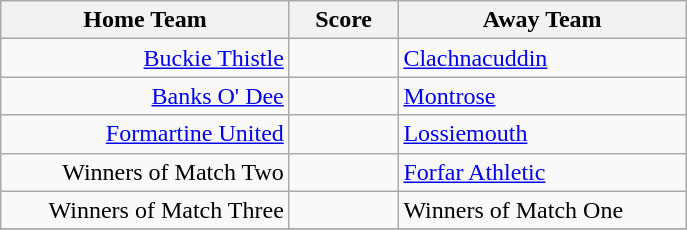<table class="wikitable" style="border-collapse: collapse;">
<tr>
<th align="right" width="185">Home Team</th>
<th align="center" width="65"> Score </th>
<th align="left" width="185">Away Team</th>
</tr>
<tr>
<td style="text-align: right;"><a href='#'>Buckie Thistle</a></td>
<td style="text-align: center;"></td>
<td style="text-align: left;"><a href='#'>Clachnacuddin</a></td>
</tr>
<tr>
<td style="text-align: right;"><a href='#'>Banks O' Dee</a></td>
<td style="text-align: center;"></td>
<td style="text-align: left;"><a href='#'>Montrose</a></td>
</tr>
<tr>
<td style="text-align: right;"><a href='#'>Formartine United</a></td>
<td style="text-align: center;"></td>
<td style="text-align: left;"><a href='#'>Lossiemouth</a></td>
</tr>
<tr>
<td style="text-align: right;">Winners of Match Two</td>
<td style="text-align: center;"></td>
<td style="text-align: left;"><a href='#'>Forfar Athletic</a></td>
</tr>
<tr>
<td style="text-align: right;">Winners of Match Three</td>
<td style="text-align: center;"></td>
<td style="text-align: left;">Winners of Match One</td>
</tr>
<tr>
</tr>
</table>
